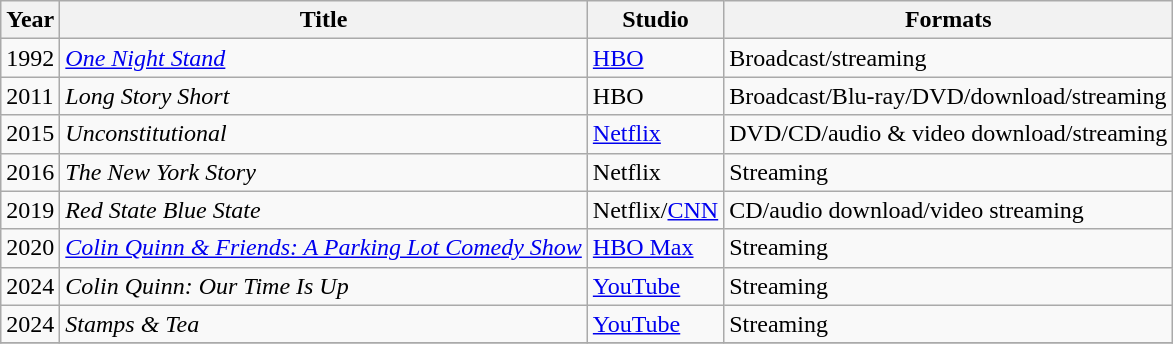<table class="wikitable sortable">
<tr>
<th>Year</th>
<th>Title</th>
<th>Studio</th>
<th>Formats</th>
</tr>
<tr>
<td>1992</td>
<td><em><a href='#'>One Night Stand</a></em></td>
<td><a href='#'>HBO</a></td>
<td>Broadcast/streaming</td>
</tr>
<tr>
<td>2011</td>
<td><em>Long Story Short</em></td>
<td>HBO</td>
<td>Broadcast/Blu-ray/DVD/download/streaming</td>
</tr>
<tr>
<td>2015</td>
<td><em>Unconstitutional</em></td>
<td><a href='#'>Netflix</a></td>
<td>DVD/CD/audio & video download/streaming</td>
</tr>
<tr>
<td>2016</td>
<td><em>The New York Story</em></td>
<td>Netflix</td>
<td>Streaming</td>
</tr>
<tr>
<td>2019</td>
<td><em>Red State Blue State</em></td>
<td>Netflix/<a href='#'>CNN</a></td>
<td>CD/audio download/video streaming</td>
</tr>
<tr>
<td>2020</td>
<td><em><a href='#'>Colin Quinn & Friends: A Parking Lot Comedy Show</a></em></td>
<td><a href='#'>HBO Max</a></td>
<td>Streaming</td>
</tr>
<tr>
<td>2024</td>
<td><em>Colin Quinn: Our Time Is Up</em></td>
<td><a href='#'>YouTube</a></td>
<td>Streaming</td>
</tr>
<tr>
<td>2024</td>
<td><em>Stamps & Tea</em></td>
<td><a href='#'>YouTube</a></td>
<td>Streaming</td>
</tr>
<tr>
</tr>
</table>
